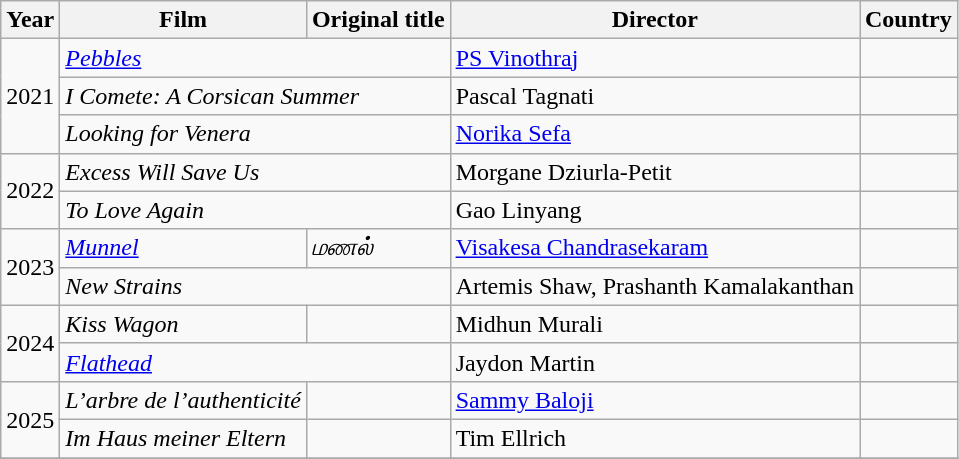<table class="wikitable sortable">
<tr>
<th>Year</th>
<th>Film</th>
<th>Original title</th>
<th>Director</th>
<th>Country</th>
</tr>
<tr>
<td rowspan="3">2021</td>
<td colspan=2><em><a href='#'>Pebbles</a></em></td>
<td><a href='#'>PS Vinothraj</a></td>
<td></td>
</tr>
<tr>
<td colspan=2><em>I Comete: A Corsican Summer</em></td>
<td>Pascal Tagnati</td>
<td></td>
</tr>
<tr>
<td colspan=2><em>Looking for Venera</em></td>
<td><a href='#'>Norika Sefa</a></td>
<td></td>
</tr>
<tr>
<td rowspan="2">2022</td>
<td colspan=2><em>Excess Will Save Us</em></td>
<td>Morgane Dziurla-Petit</td>
<td></td>
</tr>
<tr>
<td colspan=2><em>To Love Again</em></td>
<td>Gao Linyang</td>
<td></td>
</tr>
<tr>
<td rowspan="2">2023</td>
<td><em><a href='#'>Munnel</a></em></td>
<td><em>மணல்</em></td>
<td><a href='#'>Visakesa Chandrasekaram</a></td>
<td></td>
</tr>
<tr>
<td colspan=2><em>New Strains</em></td>
<td>Artemis Shaw, Prashanth Kamalakanthan</td>
<td></td>
</tr>
<tr>
<td rowspan="2">2024</td>
<td><em>Kiss Wagon</em></td>
<td></td>
<td>Midhun Murali</td>
<td></td>
</tr>
<tr>
<td colspan=2><em><a href='#'>Flathead</a></em></td>
<td>Jaydon Martin</td>
<td></td>
</tr>
<tr>
<td rowspan="2">2025</td>
<td><em>L’arbre de l’authenticité</em></td>
<td></td>
<td><a href='#'>Sammy Baloji</a></td>
<td></td>
</tr>
<tr>
<td><em>Im Haus meiner Eltern</em></td>
<td></td>
<td>Tim Ellrich</td>
<td></td>
</tr>
<tr>
</tr>
</table>
